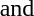<table align="center">
<tr>
<td></td>
<td width="20"></td>
<td>and</td>
<td width="20"></td>
<td></td>
</tr>
</table>
